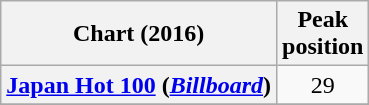<table class="wikitable plainrowheaders">
<tr>
<th>Chart (2016)</th>
<th>Peak<br>position</th>
</tr>
<tr>
<th scope="row"><a href='#'>Japan Hot 100</a> (<em><a href='#'>Billboard</a></em>)</th>
<td style="text-align:center;">29</td>
</tr>
<tr>
</tr>
</table>
